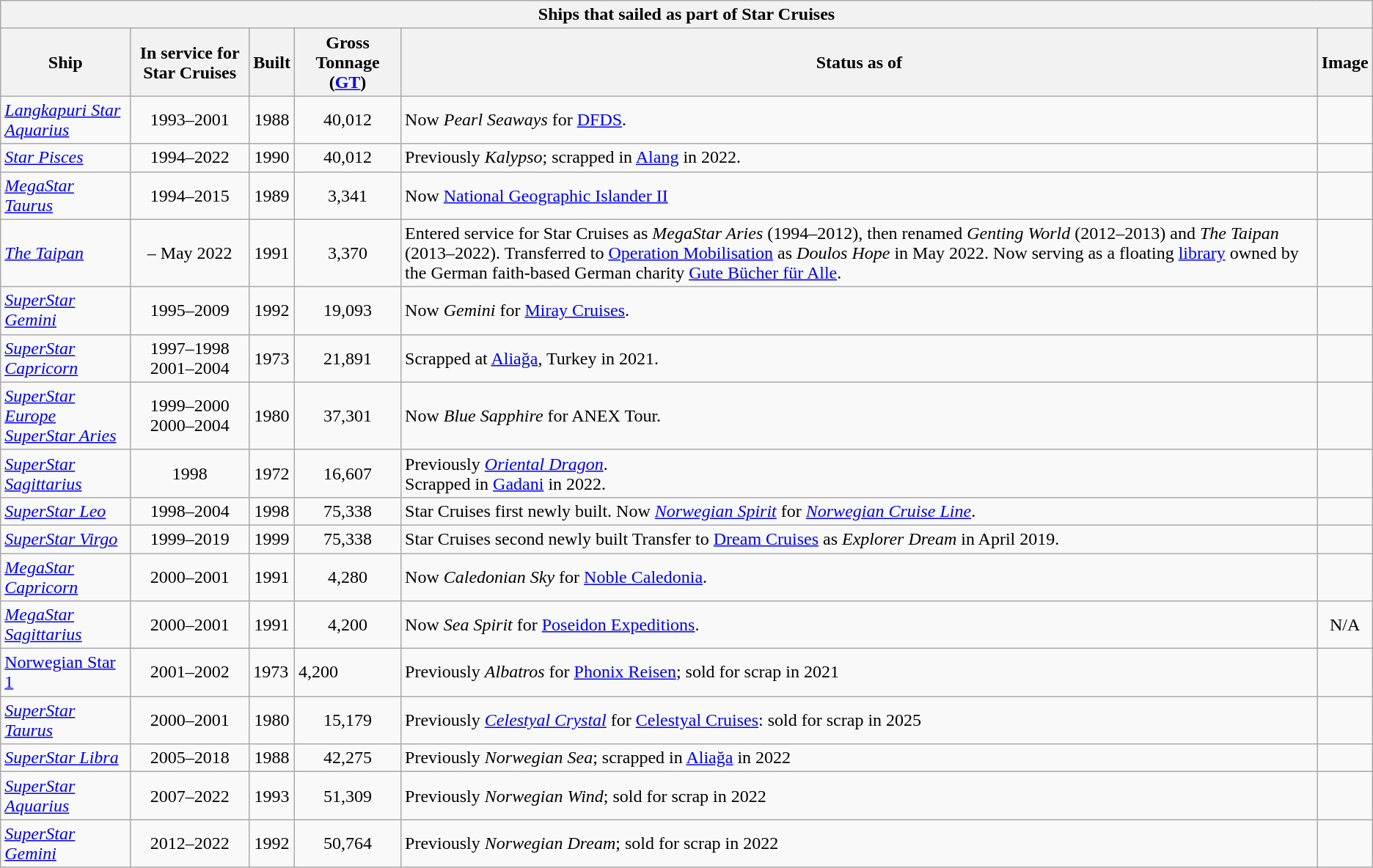<table class="wikitable sortable">
<tr>
<th colspan="6">Ships that sailed as part of Star Cruises</th>
</tr>
<tr>
<th>Ship</th>
<th>In service for Star Cruises</th>
<th>Built</th>
<th>Gross Tonnage (<a href='#'>GT</a>)</th>
<th>Status as of </th>
<th>Image</th>
</tr>
<tr>
<td><em><a href='#'>Langkapuri Star Aquarius</a></em></td>
<td style="text-align:Center;">1993–2001</td>
<td style="text-align:Center;">1988</td>
<td style="text-align:Center;">40,012</td>
<td>Now <em>Pearl Seaways</em> for <a href='#'>DFDS</a>.</td>
<td></td>
</tr>
<tr>
<td><em><a href='#'>Star Pisces</a></em></td>
<td style="text-align:Center;">1994–2022</td>
<td style="text-align:Center;">1990</td>
<td style="text-align:center;">40,012</td>
<td>Previously <em>Kalypso</em>; scrapped in <a href='#'>Alang</a> in 2022.</td>
<td></td>
</tr>
<tr>
<td><em><a href='#'>MegaStar Taurus</a></em></td>
<td style="text-align:Center;">1994–2015</td>
<td style="text-align:Center;">1989</td>
<td style="text-align:Center;">3,341</td>
<td>Now <a href='#'>National Geographic Islander II</a></td>
<td style="text-align:Center;"></td>
</tr>
<tr>
<td><em><a href='#'>The Taipan</a></em></td>
<td style="text-align:Center;"> – May 2022</td>
<td style="text-align:Center;">1991</td>
<td style="text-align:Center;">3,370</td>
<td>Entered service for Star Cruises as <em>MegaStar Aries</em> (1994–2012), then renamed <em>Genting World</em> (2012–2013) and <em>The Taipan</em> (2013–2022). Transferred to <a href='#'>Operation Mobilisation</a> as <em>Doulos Hope</em> in May 2022. Now serving as a floating <a href='#'>library</a> owned by the German faith-based German charity <a href='#'>Gute Bücher für Alle</a>.</td>
<td></td>
</tr>
<tr>
<td><em><a href='#'>SuperStar Gemini</a></em></td>
<td style="text-align:Center;">1995–2009</td>
<td style="text-align:Center;">1992</td>
<td style="text-align:Center;">19,093</td>
<td>Now <em>Gemini</em> for <a href='#'>Miray Cruises</a>.</td>
<td></td>
</tr>
<tr>
<td><em><a href='#'>SuperStar Capricorn</a></em></td>
<td style="text-align:Center;">1997–1998<br>2001–2004</td>
<td style="text-align:Center;">1973</td>
<td style="text-align:Center;">21,891</td>
<td>Scrapped at <a href='#'>Aliağa</a>, Turkey in 2021.</td>
<td></td>
</tr>
<tr>
<td><a href='#'><em>SuperStar Europe</em><br><em>SuperStar Aries</em></a></td>
<td style="text-align:Center;">1999–2000<br>2000–2004</td>
<td style="text-align:Center;">1980</td>
<td style="text-align:Center;">37,301</td>
<td>Now <em>Blue Sapphire</em> for ANEX Tour.</td>
<td></td>
</tr>
<tr>
<td><em><a href='#'>SuperStar Sagittarius</a></em></td>
<td style="text-align:Center;">1998</td>
<td style="text-align:Center;">1972</td>
<td style="text-align:Center;">16,607</td>
<td>Previously <em><a href='#'>Oriental Dragon</a></em>.<br>Scrapped in <a href='#'>Gadani</a> in 2022.</td>
<td></td>
</tr>
<tr>
<td><em><a href='#'>SuperStar Leo</a></em></td>
<td style="text-align:Center;">1998–2004</td>
<td style="text-align:Center;">1998</td>
<td style="text-align:Center;">75,338</td>
<td>Star Cruises first newly built. Now <em><a href='#'>Norwegian Spirit</a></em> for <a href='#'><em>Norwegian Cruise Line</em></a>.</td>
<td></td>
</tr>
<tr>
<td><em><a href='#'>SuperStar Virgo</a></em></td>
<td style="text-align:Center;">1999–2019</td>
<td style="text-align:Center;">1999</td>
<td style="text-align:Center;">75,338</td>
<td>Star Cruises second newly built  Transfer to <a href='#'>Dream Cruises</a> as <em>Explorer Dream</em> in April 2019.</td>
<td></td>
</tr>
<tr>
<td><em><a href='#'>MegaStar Capricorn</a></em></td>
<td style="text-align:Center;">2000–2001</td>
<td style="text-align:Center;">1991</td>
<td style="text-align:Center;">4,280</td>
<td>Now <em>Caledonian Sky</em> for <a href='#'>Noble Caledonia</a>.</td>
<td style="text-align:Center;"></td>
</tr>
<tr>
<td><em><a href='#'>MegaStar Sagittarius</a></em></td>
<td style="text-align:Center;">2000–2001</td>
<td style="text-align:Center;">1991</td>
<td style="text-align:Center;">4,200</td>
<td>Now <em>Sea Spirit</em> for <a href='#'>Poseidon Expeditions</a>.</td>
<td style="text-align:Center;">N/A</td>
</tr>
<tr>
<td><a href='#'>Norwegian Star 1</a></td>
<td style="text-align:Center;">2001–2002</td>
<td>1973</td>
<td>4,200</td>
<td>Previously <em>Albatros</em> for <a href='#'>Phonix Reisen</a>; sold for scrap in 2021</td>
<td></td>
</tr>
<tr>
<td><a href='#'><em>SuperStar Taurus</em></a></td>
<td style="text-align:Center;">2000–2001</td>
<td style="text-align:Center;">1980</td>
<td style="text-align:Center;">15,179</td>
<td>Previously <em><a href='#'>Celestyal Crystal</a></em> for <a href='#'>Celestyal Cruises</a>: sold for scrap in 2025</td>
<td></td>
</tr>
<tr>
<td><em><a href='#'>SuperStar Libra</a></em></td>
<td style="text-align:Center;">2005–2018</td>
<td style="text-align:Center;">1988</td>
<td style="text-align:Center;">42,275</td>
<td>Previously <em>Norwegian Sea</em>; scrapped in <a href='#'>Aliağa</a> in 2022</td>
<td></td>
</tr>
<tr>
<td><em><a href='#'>SuperStar Aquarius</a></em></td>
<td style="text-align:Center;">2007–2022</td>
<td style="text-align:Center;">1993</td>
<td style="text-align:center;">51,309</td>
<td>Previously <em>Norwegian Wind</em>; sold for scrap in 2022</td>
<td></td>
</tr>
<tr>
<td><em><a href='#'>SuperStar Gemini</a></em></td>
<td style="text-align:Center;">2012–2022</td>
<td style="text-align:Center;">1992</td>
<td style="text-align:center;">50,764</td>
<td>Previously <em>Norwegian Dream</em>; sold for scrap in 2022</td>
<td></td>
</tr>
</table>
